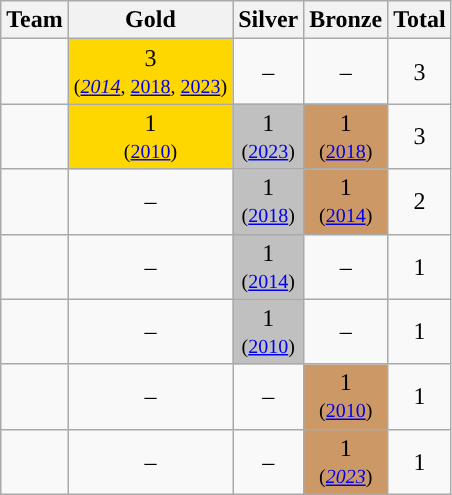<table class="wikitable" style="text-align: center;">
<tr>
<th>Team</th>
<th>Gold</th>
<th>Silver</th>
<th>Bronze</th>
<th>Total</th>
</tr>
<tr>
<td align=left><strong></strong></td>
<td style="background:gold">3<br><small>(<em><a href='#'>2014</a></em>, <a href='#'>2018</a>, <a href='#'>2023</a>)</small></td>
<td>–</td>
<td>–</td>
<td>3</td>
</tr>
<tr>
<td align=left><strong></strong></td>
<td style="background:gold">1<br><small>(<a href='#'>2010</a>)</small></td>
<td style="background:silver">1<br><small>(<a href='#'>2023</a>)</small></td>
<td style="background:#c96">1<br><small>(<a href='#'>2018</a>)</small></td>
<td>3</td>
</tr>
<tr>
<td align=left></td>
<td>–</td>
<td style="background:silver">1<br><small>(<a href='#'>2018</a>)</small></td>
<td style="background:#c96">1<br><small>(<a href='#'>2014</a>)</small></td>
<td>2</td>
</tr>
<tr>
<td align=left></td>
<td>–</td>
<td style="background:silver">1<br><small>(<a href='#'>2014</a>)</small></td>
<td>–</td>
<td>1</td>
</tr>
<tr>
<td align=left></td>
<td>–</td>
<td style="background:silver">1<br><small>(<a href='#'>2010</a>)</small></td>
<td>–</td>
<td>1</td>
</tr>
<tr>
<td align=left></td>
<td>–</td>
<td>–</td>
<td style="background:#c96">1<br><small>(<a href='#'>2010</a>)</small></td>
<td>1</td>
</tr>
<tr>
<td align=left></td>
<td>–</td>
<td>–</td>
<td style="background:#c96">1<br><small>(<em><a href='#'>2023</a></em>)</small></td>
<td>1</td>
</tr>
</table>
